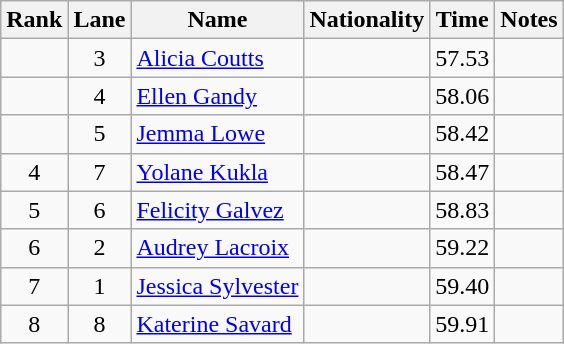<table class="wikitable sortable" style="text-align:center">
<tr>
<th>Rank</th>
<th>Lane</th>
<th>Name</th>
<th>Nationality</th>
<th>Time</th>
<th>Notes</th>
</tr>
<tr>
<td></td>
<td>3</td>
<td align=left><a href='#'>Alicia Coutts</a></td>
<td align=left></td>
<td>57.53</td>
<td></td>
</tr>
<tr>
<td></td>
<td>4</td>
<td align=left><a href='#'>Ellen Gandy</a></td>
<td align=left></td>
<td>58.06</td>
<td></td>
</tr>
<tr>
<td></td>
<td>5</td>
<td align=left><a href='#'>Jemma Lowe</a></td>
<td align=left></td>
<td>58.42</td>
<td></td>
</tr>
<tr>
<td>4</td>
<td>7</td>
<td align=left><a href='#'>Yolane Kukla</a></td>
<td align=left></td>
<td>58.47</td>
<td></td>
</tr>
<tr>
<td>5</td>
<td>6</td>
<td align=left><a href='#'>Felicity Galvez</a></td>
<td align=left></td>
<td>58.83</td>
<td></td>
</tr>
<tr>
<td>6</td>
<td>2</td>
<td align=left><a href='#'>Audrey Lacroix</a></td>
<td align=left></td>
<td>59.22</td>
<td></td>
</tr>
<tr>
<td>7</td>
<td>1</td>
<td align=left><a href='#'>Jessica Sylvester</a></td>
<td align=left></td>
<td>59.40</td>
<td></td>
</tr>
<tr>
<td>8</td>
<td>8</td>
<td align=left><a href='#'>Katerine Savard</a></td>
<td align=left></td>
<td>59.91</td>
<td></td>
</tr>
</table>
